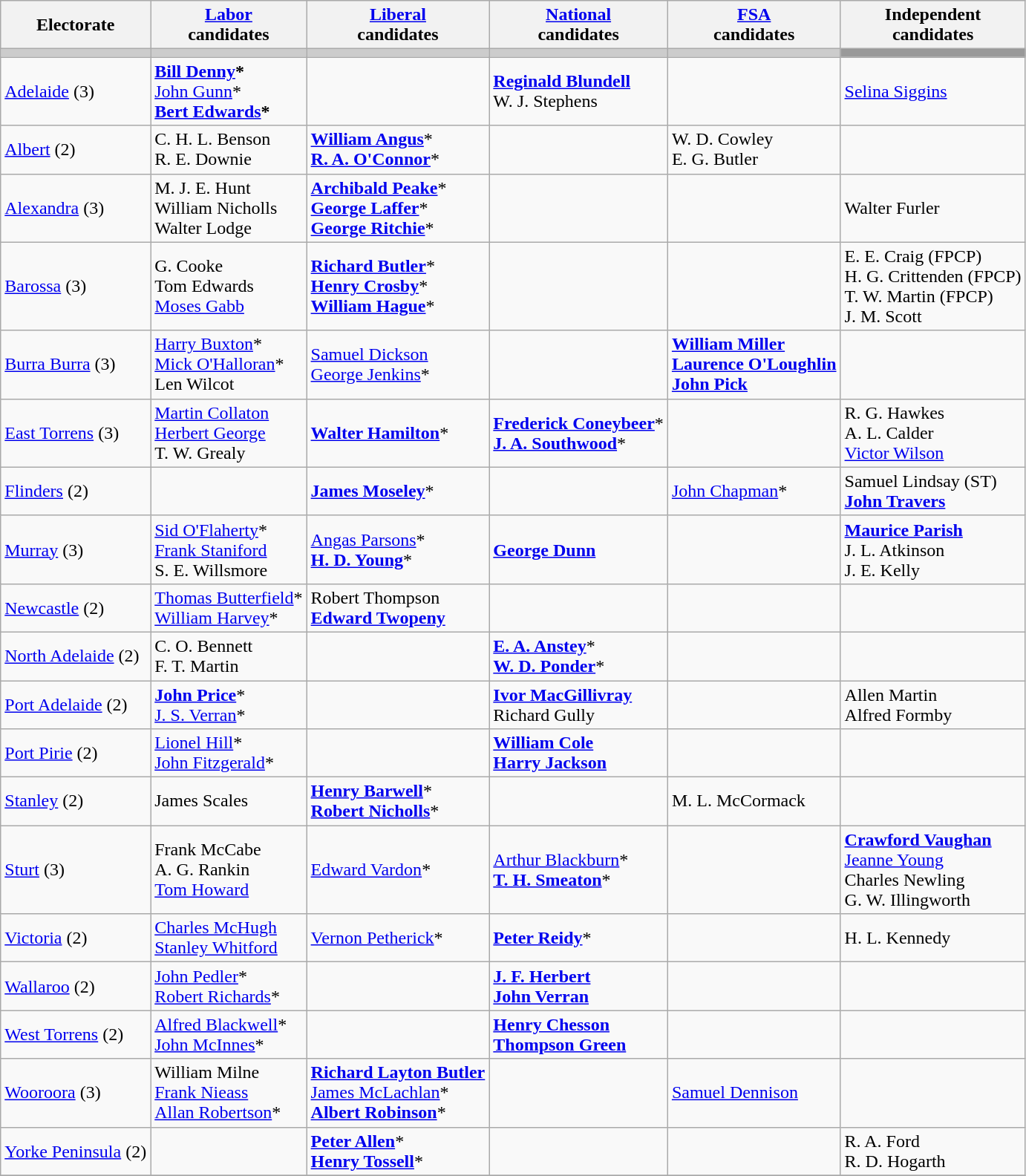<table class="wikitable">
<tr>
<th>Electorate</th>
<th><a href='#'>Labor</a><br> candidates</th>
<th><a href='#'>Liberal</a><br> candidates</th>
<th><a href='#'>National</a><br> candidates</th>
<th><a href='#'>FSA</a><br> candidates</th>
<th>Independent <br>candidates</th>
</tr>
<tr bgcolor="#cccccc">
<td></td>
<td></td>
<td></td>
<td></td>
<td></td>
<td bgcolor="#999999"></td>
</tr>
<tr>
<td><a href='#'>Adelaide</a> (3)</td>
<td><strong><a href='#'>Bill Denny</a>*</strong><br><a href='#'>John Gunn</a>*<br><strong><a href='#'>Bert Edwards</a>*</strong></td>
<td></td>
<td><strong><a href='#'>Reginald Blundell</a></strong><br>W. J. Stephens</td>
<td></td>
<td><a href='#'>Selina Siggins</a></td>
</tr>
<tr>
<td><a href='#'>Albert</a> (2)</td>
<td>C. H. L. Benson<br>R. E. Downie</td>
<td><strong><a href='#'>William Angus</a></strong>*<br><strong><a href='#'>R. A. O'Connor</a></strong>*</td>
<td></td>
<td>W. D. Cowley<br>E. G. Butler</td>
<td></td>
</tr>
<tr>
<td><a href='#'>Alexandra</a> (3)</td>
<td>M. J. E. Hunt<br>William Nicholls<br>Walter Lodge</td>
<td><strong><a href='#'>Archibald Peake</a></strong>*<br><strong><a href='#'>George Laffer</a></strong>*<br><strong><a href='#'>George Ritchie</a></strong>*</td>
<td></td>
<td></td>
<td>Walter Furler</td>
</tr>
<tr>
<td><a href='#'>Barossa</a> (3)</td>
<td>G. Cooke<br>Tom Edwards<br><a href='#'>Moses Gabb</a></td>
<td><strong><a href='#'>Richard Butler</a></strong>*<br><strong><a href='#'>Henry Crosby</a></strong>*<br><strong><a href='#'>William Hague</a></strong>*</td>
<td></td>
<td></td>
<td>E. E. Craig (FPCP) <br>H. G. Crittenden (FPCP) <br>T. W. Martin (FPCP) <br>J. M. Scott</td>
</tr>
<tr>
<td><a href='#'>Burra Burra</a> (3)</td>
<td><a href='#'>Harry Buxton</a>*<br><a href='#'>Mick O'Halloran</a>*<br>Len Wilcot</td>
<td><a href='#'>Samuel Dickson</a><br><a href='#'>George Jenkins</a>*<br></td>
<td></td>
<td><strong><a href='#'>William Miller</a></strong><br><strong><a href='#'>Laurence O'Loughlin</a></strong><br><strong><a href='#'>John Pick</a></strong></td>
<td></td>
</tr>
<tr>
<td><a href='#'>East Torrens</a> (3)</td>
<td><a href='#'>Martin Collaton</a><br><a href='#'>Herbert George</a><br>T. W. Grealy</td>
<td><strong><a href='#'>Walter Hamilton</a></strong>*</td>
<td><strong><a href='#'>Frederick Coneybeer</a></strong>*<br><strong><a href='#'>J. A. Southwood</a></strong>*</td>
<td></td>
<td>R. G. Hawkes<br>A. L. Calder<br><a href='#'>Victor Wilson</a></td>
</tr>
<tr>
<td><a href='#'>Flinders</a> (2)</td>
<td></td>
<td><strong><a href='#'>James Moseley</a></strong>*</td>
<td></td>
<td><a href='#'>John Chapman</a>*</td>
<td>Samuel Lindsay (ST)<br><strong><a href='#'>John Travers</a></strong></td>
</tr>
<tr>
<td><a href='#'>Murray</a> (3)</td>
<td><a href='#'>Sid O'Flaherty</a>*<br><a href='#'>Frank Staniford</a><br>S. E. Willsmore</td>
<td><a href='#'>Angas Parsons</a>*<br><strong><a href='#'>H. D. Young</a></strong>*</td>
<td><strong><a href='#'>George Dunn</a></strong></td>
<td></td>
<td><strong><a href='#'>Maurice Parish</a></strong><br>J. L. Atkinson<br>J. E. Kelly</td>
</tr>
<tr>
<td><a href='#'>Newcastle</a> (2)</td>
<td><a href='#'>Thomas Butterfield</a>*<br><a href='#'>William Harvey</a>*</td>
<td>Robert Thompson<br><strong><a href='#'>Edward Twopeny</a></strong></td>
<td></td>
<td></td>
<td></td>
</tr>
<tr>
<td><a href='#'>North Adelaide</a> (2)</td>
<td>C. O. Bennett<br>F. T. Martin</td>
<td></td>
<td><strong><a href='#'>E. A. Anstey</a></strong>*<br><strong><a href='#'>W. D. Ponder</a></strong>*</td>
<td></td>
<td></td>
</tr>
<tr>
<td><a href='#'>Port Adelaide</a> (2)</td>
<td><strong><a href='#'>John Price</a></strong>*<br><a href='#'>J. S. Verran</a>*</td>
<td></td>
<td><strong><a href='#'>Ivor MacGillivray</a></strong><br>Richard Gully</td>
<td></td>
<td>Allen Martin<br>Alfred Formby</td>
</tr>
<tr>
<td><a href='#'>Port Pirie</a> (2)</td>
<td><a href='#'>Lionel Hill</a>*<br><a href='#'>John Fitzgerald</a>*</td>
<td></td>
<td><strong><a href='#'>William Cole</a></strong><br><strong><a href='#'>Harry Jackson</a></strong></td>
<td></td>
<td></td>
</tr>
<tr>
<td><a href='#'>Stanley</a> (2)</td>
<td>James Scales</td>
<td><strong><a href='#'>Henry Barwell</a></strong>*<br><strong><a href='#'>Robert Nicholls</a></strong>*</td>
<td></td>
<td>M. L. McCormack</td>
<td></td>
</tr>
<tr>
<td><a href='#'>Sturt</a> (3)</td>
<td>Frank McCabe<br>A. G. Rankin<br><a href='#'>Tom Howard</a></td>
<td><a href='#'>Edward Vardon</a>*</td>
<td><a href='#'>Arthur Blackburn</a>*<br><strong><a href='#'>T. H. Smeaton</a></strong>*</td>
<td></td>
<td><strong><a href='#'>Crawford Vaughan</a></strong><br><a href='#'>Jeanne Young</a><br>Charles Newling<br>G. W. Illingworth</td>
</tr>
<tr>
<td><a href='#'>Victoria</a> (2)</td>
<td><a href='#'>Charles McHugh</a><br><a href='#'>Stanley Whitford</a></td>
<td><a href='#'>Vernon Petherick</a>*</td>
<td><strong><a href='#'>Peter Reidy</a></strong>*</td>
<td></td>
<td>H. L. Kennedy</td>
</tr>
<tr>
<td><a href='#'>Wallaroo</a> (2)</td>
<td><a href='#'>John Pedler</a>*<br><a href='#'>Robert Richards</a>*</td>
<td></td>
<td><strong><a href='#'>J. F. Herbert</a></strong><br><strong><a href='#'>John Verran</a></strong></td>
<td></td>
<td></td>
</tr>
<tr>
<td><a href='#'>West Torrens</a> (2)</td>
<td><a href='#'>Alfred Blackwell</a>*<br><a href='#'>John McInnes</a>*</td>
<td></td>
<td><strong><a href='#'>Henry Chesson</a></strong><br><strong><a href='#'>Thompson Green</a></strong></td>
<td></td>
<td></td>
</tr>
<tr>
<td><a href='#'>Wooroora</a> (3)</td>
<td>William Milne<br><a href='#'>Frank Nieass</a><br><a href='#'>Allan Robertson</a>*</td>
<td><strong><a href='#'>Richard Layton Butler</a></strong><br><a href='#'>James McLachlan</a>*<br><strong><a href='#'>Albert Robinson</a></strong>*</td>
<td></td>
<td><a href='#'>Samuel Dennison</a></td>
<td></td>
</tr>
<tr>
<td><a href='#'>Yorke Peninsula</a> (2)</td>
<td></td>
<td><strong><a href='#'>Peter Allen</a></strong>*<br><strong><a href='#'>Henry Tossell</a></strong>*</td>
<td></td>
<td></td>
<td>R. A. Ford<br>R. D. Hogarth</td>
</tr>
<tr>
</tr>
</table>
